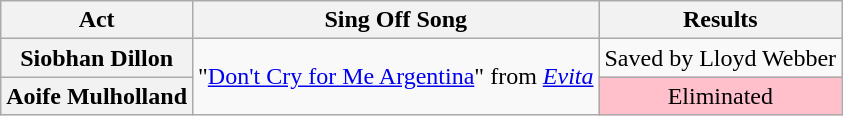<table class="wikitable plainrowheaders" style="text-align:center;">
<tr>
<th scope="col">Act</th>
<th scope="col">Sing Off Song</th>
<th scope="col">Results</th>
</tr>
<tr>
<th scope="row">Siobhan Dillon</th>
<td rowspan="2">"<a href='#'>Don't Cry for Me Argentina</a>" from <em><a href='#'>Evita</a></em></td>
<td>Saved by Lloyd Webber</td>
</tr>
<tr>
<th scope="row">Aoife Mulholland</th>
<td style="background:pink;">Eliminated</td>
</tr>
</table>
